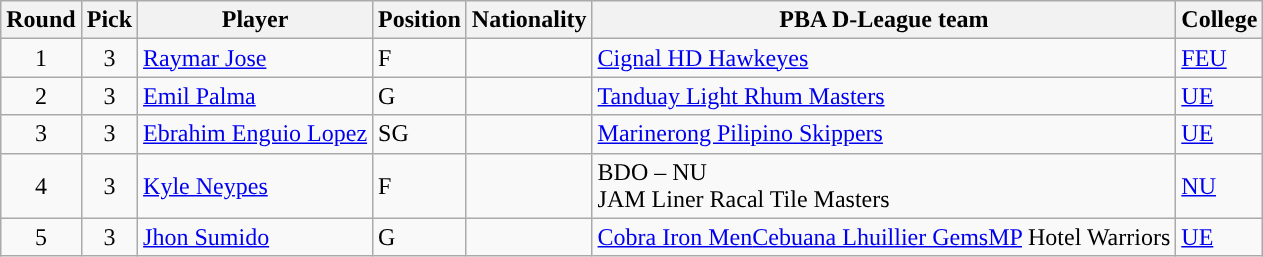<table class="wikitable sortable sortable">
<tr>
<th>Round</th>
<th>Pick</th>
<th>Player</th>
<th>Position</th>
<th>Nationality</th>
<th>PBA D-League team</th>
<th>College</th>
</tr>
<tr>
<td align=center>1</td>
<td align=center>3</td>
<td><a href='#'>Raymar Jose</a></td>
<td>F</td>
<td></td>
<td><a href='#'>Cignal HD Hawkeyes</a></td>
<td><a href='#'>FEU</a></td>
</tr>
<tr>
<td align=center>2</td>
<td align=center>3</td>
<td><a href='#'>Emil Palma</a></td>
<td>G</td>
<td></td>
<td><a href='#'>Tanduay Light Rhum Masters</a></td>
<td><a href='#'>UE</a></td>
</tr>
<tr>
<td align=center>3</td>
<td align=center>3</td>
<td><a href='#'>Ebrahim Enguio Lopez</a></td>
<td>SG</td>
<td></td>
<td><a href='#'>Marinerong Pilipino Skippers</a></td>
<td><a href='#'>UE</a></td>
</tr>
<tr>
<td align=center>4</td>
<td align=center>3</td>
<td><a href='#'>Kyle Neypes</a></td>
<td>F</td>
<td></td>
<td>BDO – NU<br>JAM Liner
Racal Tile Masters</td>
<td><a href='#'>NU</a></td>
</tr>
<tr>
<td align=center>5</td>
<td align=center>3</td>
<td><a href='#'>Jhon Sumido</a></td>
<td>G</td>
<td></td>
<td><a href='#'>Cobra Iron Men</a><a href='#'>Cebuana Lhuillier GemsMP</a> Hotel Warriors</td>
<td><a href='#'>UE</a></td>
</tr>
</table>
